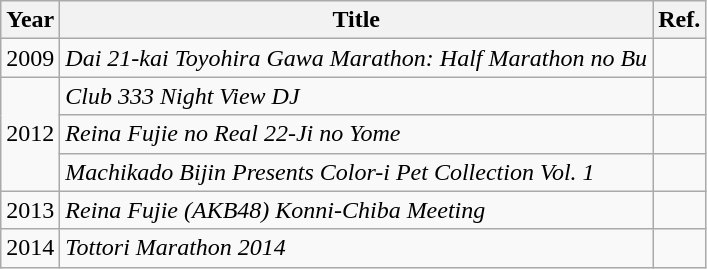<table class="wikitable">
<tr>
<th>Year</th>
<th>Title</th>
<th>Ref.</th>
</tr>
<tr>
<td>2009</td>
<td><em>Dai 21-kai Toyohira Gawa Marathon: Half Marathon no Bu</em></td>
<td></td>
</tr>
<tr>
<td rowspan="3">2012</td>
<td><em>Club 333 Night View DJ</em></td>
<td></td>
</tr>
<tr>
<td><em>Reina Fujie no Real 22-Ji no Yome</em></td>
<td></td>
</tr>
<tr>
<td><em>Machikado Bijin Presents Color-i Pet Collection Vol. 1</em></td>
<td></td>
</tr>
<tr>
<td>2013</td>
<td><em>Reina Fujie (AKB48) Konni-Chiba Meeting</em></td>
<td></td>
</tr>
<tr>
<td>2014</td>
<td><em>Tottori Marathon 2014</em></td>
<td></td>
</tr>
</table>
